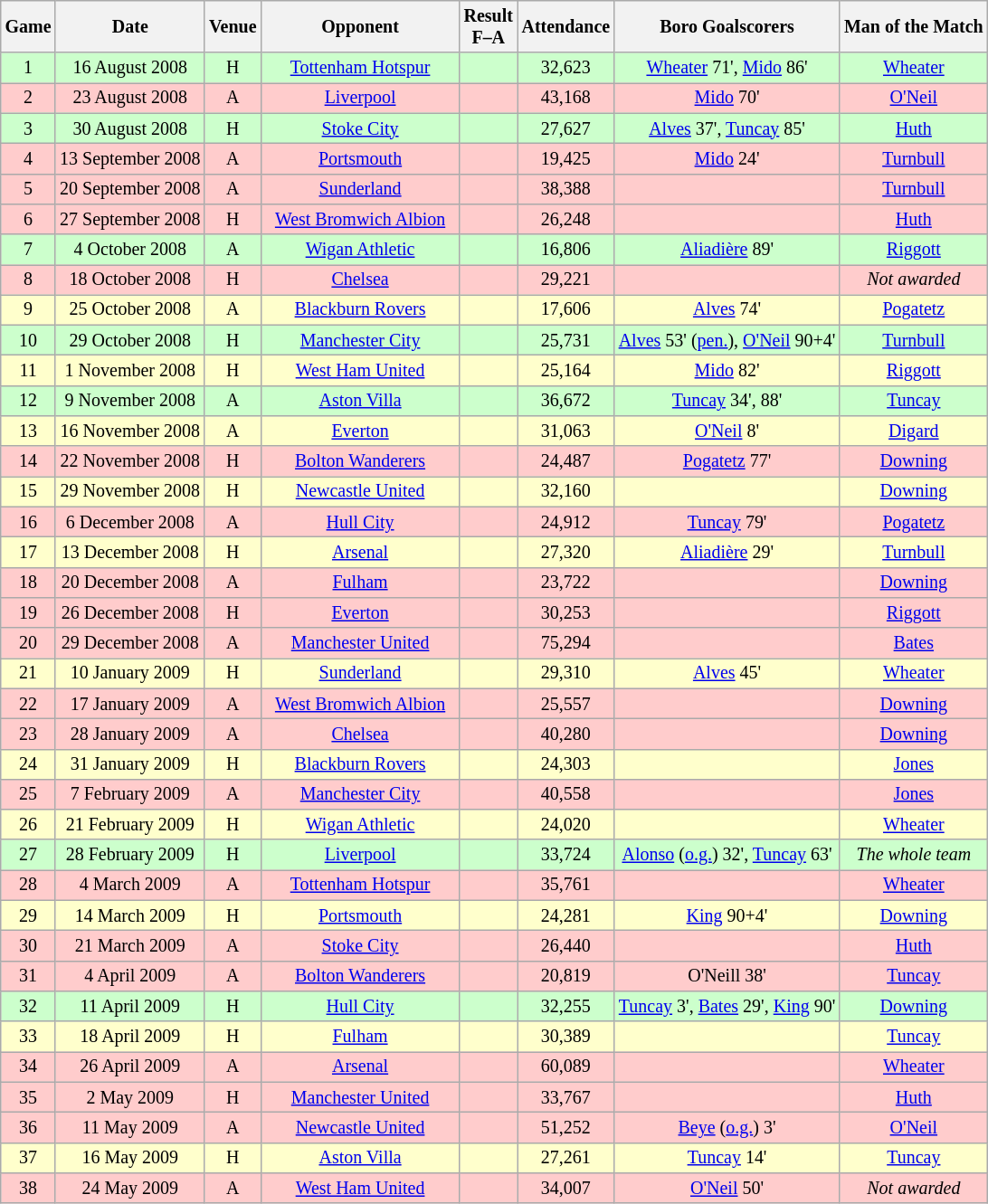<table class="wikitable" style="text-align:center; font-size: smaller;">
<tr>
<th>Game</th>
<th>Date</th>
<th>Venue</th>
<th width="140px">Opponent</th>
<th>Result<br>F–A</th>
<th>Attendance</th>
<th>Boro Goalscorers</th>
<th>Man of the Match</th>
</tr>
<tr bgcolor="#CCFFCC">
<td>1</td>
<td>16 August 2008</td>
<td>H</td>
<td><a href='#'>Tottenham Hotspur</a></td>
<td></td>
<td>32,623</td>
<td><a href='#'>Wheater</a> 71', <a href='#'>Mido</a> 86'</td>
<td><a href='#'>Wheater</a></td>
</tr>
<tr bgcolor="#FFCCCC">
<td>2</td>
<td>23 August 2008</td>
<td>A</td>
<td><a href='#'>Liverpool</a></td>
<td></td>
<td>43,168</td>
<td><a href='#'>Mido</a> 70'</td>
<td><a href='#'>O'Neil</a></td>
</tr>
<tr bgcolor="#CCFFCC">
<td>3</td>
<td>30 August 2008</td>
<td>H</td>
<td><a href='#'>Stoke City</a></td>
<td></td>
<td>27,627</td>
<td><a href='#'>Alves</a> 37', <a href='#'>Tuncay</a> 85'</td>
<td><a href='#'>Huth</a></td>
</tr>
<tr bgcolor="#FFCCCC">
<td>4</td>
<td>13 September 2008</td>
<td>A</td>
<td><a href='#'>Portsmouth</a></td>
<td></td>
<td>19,425</td>
<td><a href='#'>Mido</a> 24'</td>
<td><a href='#'>Turnbull</a></td>
</tr>
<tr bgcolor="#FFCCCC">
<td>5</td>
<td>20 September 2008</td>
<td>A</td>
<td><a href='#'>Sunderland</a></td>
<td></td>
<td>38,388</td>
<td></td>
<td><a href='#'>Turnbull</a></td>
</tr>
<tr bgcolor="#FFCCCC">
<td>6</td>
<td>27 September 2008</td>
<td>H</td>
<td><a href='#'>West Bromwich Albion</a></td>
<td></td>
<td>26,248</td>
<td></td>
<td><a href='#'>Huth</a></td>
</tr>
<tr bgcolor="#CCFFCC">
<td>7</td>
<td>4 October 2008</td>
<td>A</td>
<td><a href='#'>Wigan Athletic</a></td>
<td></td>
<td>16,806</td>
<td><a href='#'>Aliadière</a> 89'</td>
<td><a href='#'>Riggott</a></td>
</tr>
<tr bgcolor="#FFCCCC">
<td>8</td>
<td>18 October 2008</td>
<td>H</td>
<td><a href='#'>Chelsea</a></td>
<td></td>
<td>29,221</td>
<td></td>
<td><em>Not awarded</em></td>
</tr>
<tr bgcolor="#FFFFCC">
<td>9</td>
<td>25 October 2008</td>
<td>A</td>
<td><a href='#'>Blackburn Rovers</a></td>
<td></td>
<td>17,606</td>
<td><a href='#'>Alves</a> 74'</td>
<td><a href='#'>Pogatetz</a></td>
</tr>
<tr bgcolor="#CCFFCC">
<td>10</td>
<td>29 October 2008</td>
<td>H</td>
<td><a href='#'>Manchester City</a></td>
<td></td>
<td>25,731</td>
<td><a href='#'>Alves</a> 53' (<a href='#'>pen.</a>), <a href='#'>O'Neil</a> 90+4'</td>
<td><a href='#'>Turnbull</a></td>
</tr>
<tr bgcolor="#FFFFCC">
<td>11</td>
<td>1 November 2008</td>
<td>H</td>
<td><a href='#'>West Ham United</a></td>
<td></td>
<td>25,164</td>
<td><a href='#'>Mido</a> 82'</td>
<td><a href='#'>Riggott</a></td>
</tr>
<tr bgcolor="#CCFFCC">
<td>12</td>
<td>9 November 2008</td>
<td>A</td>
<td><a href='#'>Aston Villa</a></td>
<td></td>
<td>36,672</td>
<td><a href='#'>Tuncay</a> 34', 88'</td>
<td><a href='#'>Tuncay</a></td>
</tr>
<tr bgcolor="#FFFFCC">
<td>13</td>
<td>16 November 2008</td>
<td>A</td>
<td><a href='#'>Everton</a></td>
<td></td>
<td>31,063</td>
<td><a href='#'>O'Neil</a> 8'</td>
<td><a href='#'>Digard</a></td>
</tr>
<tr bgcolor="#FFCCCC">
<td>14</td>
<td>22 November 2008</td>
<td>H</td>
<td><a href='#'>Bolton Wanderers</a></td>
<td></td>
<td>24,487</td>
<td><a href='#'>Pogatetz</a> 77'</td>
<td><a href='#'>Downing</a></td>
</tr>
<tr bgcolor="#FFFFCC">
<td>15</td>
<td>29 November 2008</td>
<td>H</td>
<td><a href='#'>Newcastle United</a></td>
<td></td>
<td>32,160</td>
<td></td>
<td><a href='#'>Downing</a></td>
</tr>
<tr bgcolor="#FFCCCC">
<td>16</td>
<td>6 December 2008</td>
<td>A</td>
<td><a href='#'>Hull City</a></td>
<td></td>
<td>24,912</td>
<td><a href='#'>Tuncay</a> 79'</td>
<td><a href='#'>Pogatetz</a></td>
</tr>
<tr bgcolor="#FFFFCC">
<td>17</td>
<td>13 December 2008</td>
<td>H</td>
<td><a href='#'>Arsenal</a></td>
<td></td>
<td>27,320</td>
<td><a href='#'>Aliadière</a> 29'</td>
<td><a href='#'>Turnbull</a></td>
</tr>
<tr bgcolor="#FFCCCC">
<td>18</td>
<td>20 December 2008</td>
<td>A</td>
<td><a href='#'>Fulham</a></td>
<td></td>
<td>23,722</td>
<td></td>
<td><a href='#'>Downing</a></td>
</tr>
<tr bgcolor="#FFCCCC">
<td>19</td>
<td>26 December 2008</td>
<td>H</td>
<td><a href='#'>Everton</a></td>
<td></td>
<td>30,253</td>
<td></td>
<td><a href='#'>Riggott</a></td>
</tr>
<tr bgcolor="#FFCCCC">
<td>20</td>
<td>29 December 2008</td>
<td>A</td>
<td><a href='#'>Manchester United</a></td>
<td></td>
<td>75,294</td>
<td></td>
<td><a href='#'>Bates</a></td>
</tr>
<tr bgcolor="#FFFFCC">
<td>21</td>
<td>10 January 2009</td>
<td>H</td>
<td><a href='#'>Sunderland</a></td>
<td></td>
<td>29,310</td>
<td><a href='#'>Alves</a> 45'</td>
<td><a href='#'>Wheater</a></td>
</tr>
<tr bgcolor="#FFCCCC">
<td>22</td>
<td>17 January 2009</td>
<td>A</td>
<td><a href='#'>West Bromwich Albion</a></td>
<td></td>
<td>25,557</td>
<td></td>
<td><a href='#'>Downing</a></td>
</tr>
<tr bgcolor="#FFCCCC">
<td>23</td>
<td>28 January 2009</td>
<td>A</td>
<td><a href='#'>Chelsea</a></td>
<td></td>
<td>40,280</td>
<td></td>
<td><a href='#'>Downing</a></td>
</tr>
<tr bgcolor="#FFFFCC">
<td>24</td>
<td>31 January 2009</td>
<td>H</td>
<td><a href='#'>Blackburn Rovers</a></td>
<td></td>
<td>24,303</td>
<td></td>
<td><a href='#'>Jones</a></td>
</tr>
<tr bgcolor="#FFCCCC">
<td>25</td>
<td>7 February 2009</td>
<td>A</td>
<td><a href='#'>Manchester City</a></td>
<td></td>
<td>40,558</td>
<td></td>
<td><a href='#'>Jones</a></td>
</tr>
<tr bgcolor="#FFFFCC">
<td>26</td>
<td>21 February 2009</td>
<td>H</td>
<td><a href='#'>Wigan Athletic</a></td>
<td></td>
<td>24,020</td>
<td></td>
<td><a href='#'>Wheater</a></td>
</tr>
<tr bgcolor="#CCFFCC">
<td>27</td>
<td>28 February 2009</td>
<td>H</td>
<td><a href='#'>Liverpool</a></td>
<td></td>
<td>33,724</td>
<td><a href='#'>Alonso</a> (<a href='#'>o.g.</a>) 32', <a href='#'>Tuncay</a> 63'</td>
<td><em>The whole team</em></td>
</tr>
<tr bgcolor="#FFCCCC">
<td>28</td>
<td>4 March 2009</td>
<td>A</td>
<td><a href='#'>Tottenham Hotspur</a></td>
<td></td>
<td>35,761</td>
<td></td>
<td><a href='#'>Wheater</a></td>
</tr>
<tr bgcolor="#FFFFCC">
<td>29</td>
<td>14 March 2009</td>
<td>H</td>
<td><a href='#'>Portsmouth</a></td>
<td></td>
<td>24,281</td>
<td><a href='#'>King</a> 90+4'</td>
<td><a href='#'>Downing</a></td>
</tr>
<tr bgcolor="#FFCCCC">
<td>30</td>
<td>21 March 2009</td>
<td>A</td>
<td><a href='#'>Stoke City</a></td>
<td></td>
<td>26,440</td>
<td></td>
<td><a href='#'>Huth</a></td>
</tr>
<tr bgcolor="#FFCCCC">
<td>31</td>
<td>4 April 2009</td>
<td>A</td>
<td><a href='#'>Bolton Wanderers</a></td>
<td></td>
<td>20,819</td>
<td>O'Neill 38'</td>
<td><a href='#'>Tuncay</a></td>
</tr>
<tr bgcolor="#CCFFCC">
<td>32</td>
<td>11 April 2009</td>
<td>H</td>
<td><a href='#'>Hull City</a></td>
<td></td>
<td>32,255</td>
<td><a href='#'>Tuncay</a> 3', <a href='#'>Bates</a> 29', <a href='#'>King</a> 90'</td>
<td><a href='#'>Downing</a></td>
</tr>
<tr bgcolor="#FFFFCC">
<td>33</td>
<td>18 April 2009</td>
<td>H</td>
<td><a href='#'>Fulham</a></td>
<td></td>
<td>30,389</td>
<td></td>
<td><a href='#'>Tuncay</a></td>
</tr>
<tr bgcolor="#FFCCCC">
<td>34</td>
<td>26 April 2009</td>
<td>A</td>
<td><a href='#'>Arsenal</a></td>
<td></td>
<td>60,089</td>
<td></td>
<td><a href='#'>Wheater</a></td>
</tr>
<tr bgcolor="#FFCCCC">
<td>35</td>
<td>2 May 2009</td>
<td>H</td>
<td><a href='#'>Manchester United</a></td>
<td></td>
<td>33,767</td>
<td></td>
<td><a href='#'>Huth</a></td>
</tr>
<tr bgcolor="#FFCCCC">
<td>36</td>
<td>11 May 2009</td>
<td>A</td>
<td><a href='#'>Newcastle United</a></td>
<td></td>
<td>51,252</td>
<td><a href='#'>Beye</a> (<a href='#'>o.g.</a>) 3'</td>
<td><a href='#'>O'Neil</a></td>
</tr>
<tr bgcolor="#FFFFCC">
<td>37</td>
<td>16 May 2009</td>
<td>H</td>
<td><a href='#'>Aston Villa</a></td>
<td></td>
<td>27,261</td>
<td><a href='#'>Tuncay</a> 14'</td>
<td><a href='#'>Tuncay</a></td>
</tr>
<tr bgcolor="#FFCCCC">
<td>38</td>
<td>24 May 2009</td>
<td>A</td>
<td><a href='#'>West Ham United</a></td>
<td></td>
<td>34,007</td>
<td><a href='#'>O'Neil</a> 50'</td>
<td><em>Not awarded</em></td>
</tr>
</table>
